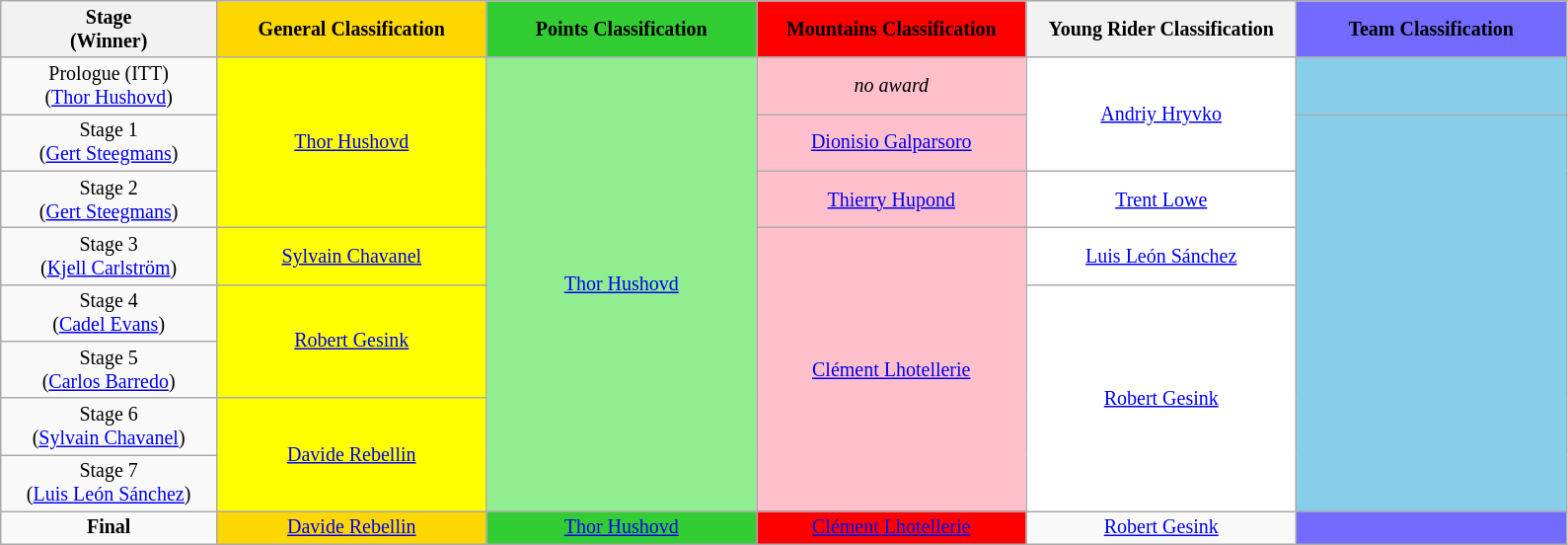<table class="wikitable" style="text-align: center; font-size:smaller;">
<tr>
<th width="12%"><strong>Stage<br>(Winner)</strong></th>
<th style="background-color:gold;" width="15%"><strong>General Classification</strong></th>
<th style="background-color:limegreen;" width="15%"><strong>Points Classification</strong></th>
<th style="background-color:red;" width="15%"><strong>Mountains Classification</strong></th>
<th style="background-color:offwhite;" width="15%"><strong>Young Rider Classification</strong></th>
<th style="background-color:#736AFF;" width="15%"><strong>Team Classification</strong></th>
</tr>
<tr>
<td>Prologue (ITT)<br>(<a href='#'>Thor Hushovd</a>)</td>
<td style="background-color:yellow;" rowspan="3"><a href='#'>Thor Hushovd</a></td>
<td style="background-color:lightgreen;" rowspan="8"><a href='#'>Thor Hushovd</a></td>
<td style="background-color:pink;" rowspan="1"><em>no award</em></td>
<td style="background-color:white;" rowspan="2"><a href='#'>Andriy Hryvko</a></td>
<td style="background-color:skyblue;" rowspan="1"></td>
</tr>
<tr>
<td>Stage 1<br>(<a href='#'>Gert Steegmans</a>)</td>
<td style="background-color:pink;" rowspan="1"><a href='#'>Dionisio Galparsoro</a></td>
<td style="background-color:skyblue;" rowspan="7"></td>
</tr>
<tr>
<td>Stage 2<br>(<a href='#'>Gert Steegmans</a>)</td>
<td style="background-color:pink;" rowspan="1"><a href='#'>Thierry Hupond</a></td>
<td style="background-color:white;" rowspan="1"><a href='#'>Trent Lowe</a></td>
</tr>
<tr>
<td>Stage 3<br>(<a href='#'>Kjell Carlström</a>)</td>
<td style="background-color:yellow;" rowspan="1"><a href='#'>Sylvain Chavanel</a></td>
<td style="background-color:pink;" rowspan="5"><a href='#'>Clément Lhotellerie</a></td>
<td style="background-color:white;" rowspan="1"><a href='#'>Luis León Sánchez</a></td>
</tr>
<tr>
<td>Stage 4<br>(<a href='#'>Cadel Evans</a>)</td>
<td style="background-color:yellow;" rowspan="2"><a href='#'>Robert Gesink</a></td>
<td style="background-color:white;" rowspan="4"><a href='#'>Robert Gesink</a></td>
</tr>
<tr>
<td>Stage 5<br>(<a href='#'>Carlos Barredo</a>)</td>
</tr>
<tr>
<td>Stage 6<br>(<a href='#'>Sylvain Chavanel</a>)</td>
<td style="background-color:yellow;" rowspan="2"><a href='#'>Davide Rebellin</a></td>
</tr>
<tr>
<td>Stage 7<br>(<a href='#'>Luis León Sánchez</a>)</td>
</tr>
<tr>
<td><strong>Final</strong><br></td>
<td style="background-color:gold;" rowspan="1"><a href='#'>Davide Rebellin</a></td>
<td style="background-color:limegreen;" rowspan="1"><a href='#'>Thor Hushovd</a></td>
<td style="background-color:red;" rowspan="1"><a href='#'>Clément Lhotellerie</a></td>
<td style="background-color:offwhite;" rowspan="1"><a href='#'>Robert Gesink</a></td>
<td style="background-color:#736AFF;" rowspan="1"></td>
</tr>
</table>
